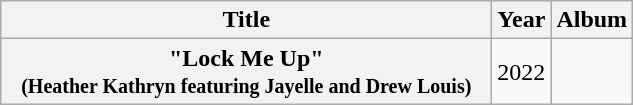<table class="wikitable plainrowheaders" style="text-align:left;">
<tr>
<th scope="col" style="width:20em;">Title</th>
<th scope="col" style="width:2em;">Year</th>
<th>Album</th>
</tr>
<tr>
<th scope="row">"Lock Me Up"<br><small>(Heather Kathryn featuring Jayelle and Drew Louis)</small></th>
<td>2022</td>
<td></td>
</tr>
</table>
